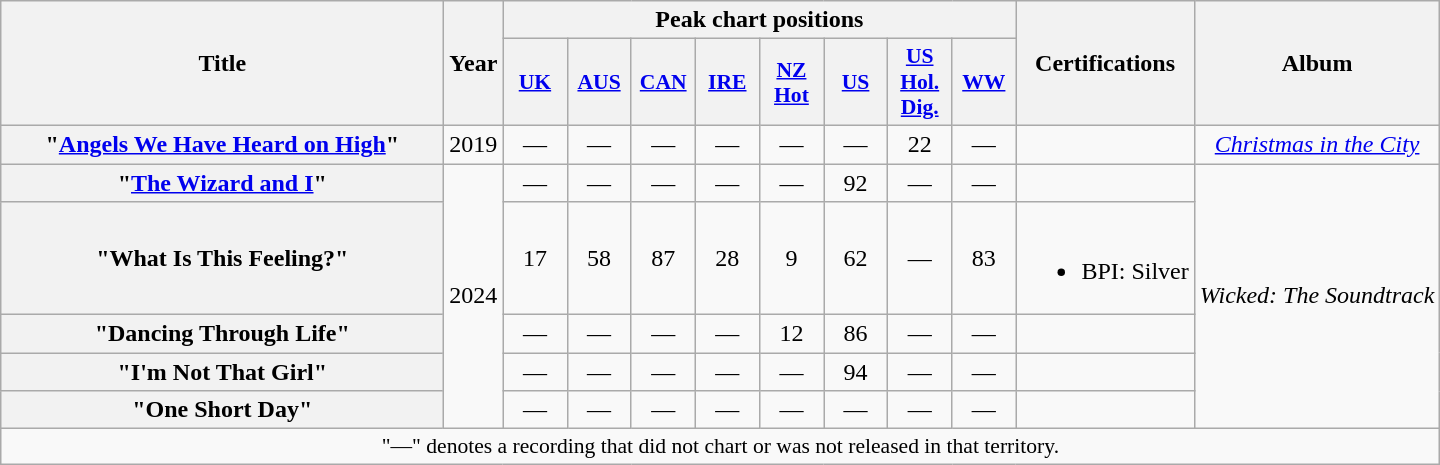<table class="wikitable plainrowheaders" style="text-align:center;">
<tr>
<th scope="col" rowspan="2" style="width:18em;">Title</th>
<th scope="col" rowspan="2">Year</th>
<th scope="col" colspan="8">Peak chart positions</th>
<th scope="col" rowspan="2">Certifications</th>
<th scope="col" rowspan="2">Album</th>
</tr>
<tr>
<th scope="col" style="width:2.5em;font-size:90%;"><a href='#'>UK</a><br></th>
<th scope="col" style="width:2.5em;font-size:90%;"><a href='#'>AUS</a><br></th>
<th scope="col" style="width:2.5em;font-size:90%;"><a href='#'>CAN</a><br></th>
<th scope="col" style="width:2.5em;font-size:90%;"><a href='#'>IRE</a><br></th>
<th scope="col" style="width:2.5em;font-size:90%;"><a href='#'>NZ<br>Hot</a><br></th>
<th scope="col" style="width:2.5em;font-size:90%;"><a href='#'>US</a><br></th>
<th scope="col" style="width:2.5em;font-size:90%;"><a href='#'>US<br>Hol.<br>Dig.</a><br></th>
<th scope="col" style="width:2.5em;font-size:90%;"><a href='#'>WW</a><br></th>
</tr>
<tr>
<th scope="row">"<a href='#'>Angels We Have Heard on High</a>"<br></th>
<td>2019</td>
<td>—</td>
<td>—</td>
<td>—</td>
<td>—</td>
<td>—</td>
<td>—</td>
<td>22</td>
<td>—</td>
<td></td>
<td><em><a href='#'>Christmas in the City</a></em></td>
</tr>
<tr>
<th scope="row">"<a href='#'>The Wizard and I</a>"<br></th>
<td rowspan="5">2024</td>
<td>—</td>
<td>—</td>
<td>—</td>
<td>—</td>
<td>—</td>
<td>92</td>
<td>—</td>
<td>—</td>
<td></td>
<td rowspan="5"><em>Wicked: The Soundtrack</em></td>
</tr>
<tr>
<th scope="row">"What Is This Feeling?"<br></th>
<td>17</td>
<td>58</td>
<td>87</td>
<td>28</td>
<td>9</td>
<td>62</td>
<td>—</td>
<td>83</td>
<td><br><ul><li>BPI: Silver</li></ul></td>
</tr>
<tr>
<th scope="row">"Dancing Through Life"<br></th>
<td>—</td>
<td>—</td>
<td>—</td>
<td>—</td>
<td>12</td>
<td>86</td>
<td>—</td>
<td>—</td>
<td></td>
</tr>
<tr>
<th scope="row">"I'm Not That Girl"</th>
<td>—</td>
<td>—</td>
<td>—</td>
<td>—</td>
<td>—</td>
<td>94</td>
<td>—</td>
<td>—</td>
<td></td>
</tr>
<tr>
<th scope="row">"One Short Day"<br></th>
<td>—</td>
<td>—</td>
<td>—</td>
<td>—</td>
<td>—</td>
<td>—</td>
<td>—</td>
<td>—</td>
<td></td>
</tr>
<tr>
<td colspan="12" style="font-size:90%">"—" denotes a recording that did not chart or was not released in that territory.</td>
</tr>
</table>
